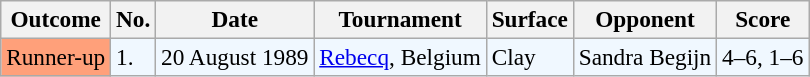<table class="sortable wikitable" style=font-size:97%>
<tr>
<th>Outcome</th>
<th>No.</th>
<th>Date</th>
<th>Tournament</th>
<th>Surface</th>
<th>Opponent</th>
<th>Score</th>
</tr>
<tr style="background:#f0f8ff;">
<td style="background:#ffa07a;">Runner-up</td>
<td>1.</td>
<td>20 August 1989</td>
<td><a href='#'>Rebecq</a>, Belgium</td>
<td>Clay</td>
<td> Sandra Begijn</td>
<td>4–6, 1–6</td>
</tr>
</table>
